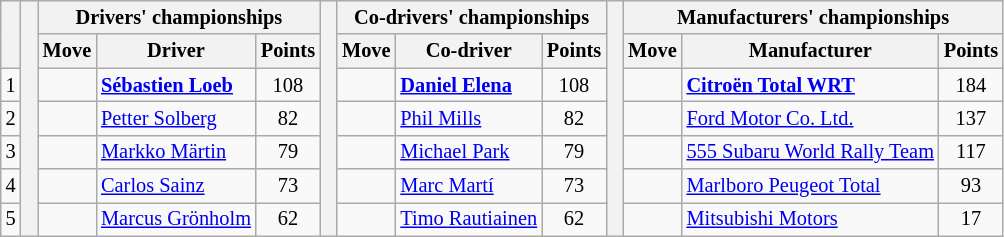<table class="wikitable" style="font-size:85%;">
<tr>
<th rowspan="2"></th>
<th rowspan="7" style="width:5px;"></th>
<th colspan="3">Drivers' championships</th>
<th rowspan="7" style="width:5px;"></th>
<th colspan="3" nowrap>Co-drivers' championships</th>
<th rowspan="7" style="width:5px;"></th>
<th colspan="3" nowrap>Manufacturers' championships</th>
</tr>
<tr>
<th>Move</th>
<th>Driver</th>
<th>Points</th>
<th>Move</th>
<th>Co-driver</th>
<th>Points</th>
<th>Move</th>
<th>Manufacturer</th>
<th>Points</th>
</tr>
<tr>
<td align="center">1</td>
<td align="center"></td>
<td> <strong><a href='#'>Sébastien Loeb</a></strong></td>
<td align="center">108</td>
<td align="center"></td>
<td> <strong><a href='#'>Daniel Elena</a></strong></td>
<td align="center">108</td>
<td align="center"></td>
<td> <strong><a href='#'>Citroën Total WRT</a></strong></td>
<td align="center">184</td>
</tr>
<tr>
<td align="center">2</td>
<td align="center"></td>
<td> <a href='#'>Petter Solberg</a></td>
<td align="center">82</td>
<td align="center"></td>
<td> <a href='#'>Phil Mills</a></td>
<td align="center">82</td>
<td align="center"></td>
<td> <a href='#'>Ford Motor Co. Ltd.</a></td>
<td align="center">137</td>
</tr>
<tr>
<td align="center">3</td>
<td align="center"></td>
<td> <a href='#'>Markko Märtin</a></td>
<td align="center">79</td>
<td align="center"></td>
<td> <a href='#'>Michael Park</a></td>
<td align="center">79</td>
<td align="center"></td>
<td> <a href='#'>555 Subaru World Rally Team</a></td>
<td align="center">117</td>
</tr>
<tr>
<td align="center">4</td>
<td align="center"></td>
<td> <a href='#'>Carlos Sainz</a></td>
<td align="center">73</td>
<td align="center"></td>
<td> <a href='#'>Marc Martí</a></td>
<td align="center">73</td>
<td align="center"></td>
<td> <a href='#'>Marlboro Peugeot Total</a></td>
<td align="center">93</td>
</tr>
<tr>
<td align="center">5</td>
<td align="center"></td>
<td> <a href='#'>Marcus Grönholm</a></td>
<td align="center">62</td>
<td align="center"></td>
<td> <a href='#'>Timo Rautiainen</a></td>
<td align="center">62</td>
<td align="center"></td>
<td> <a href='#'>Mitsubishi Motors</a></td>
<td align="center">17</td>
</tr>
</table>
